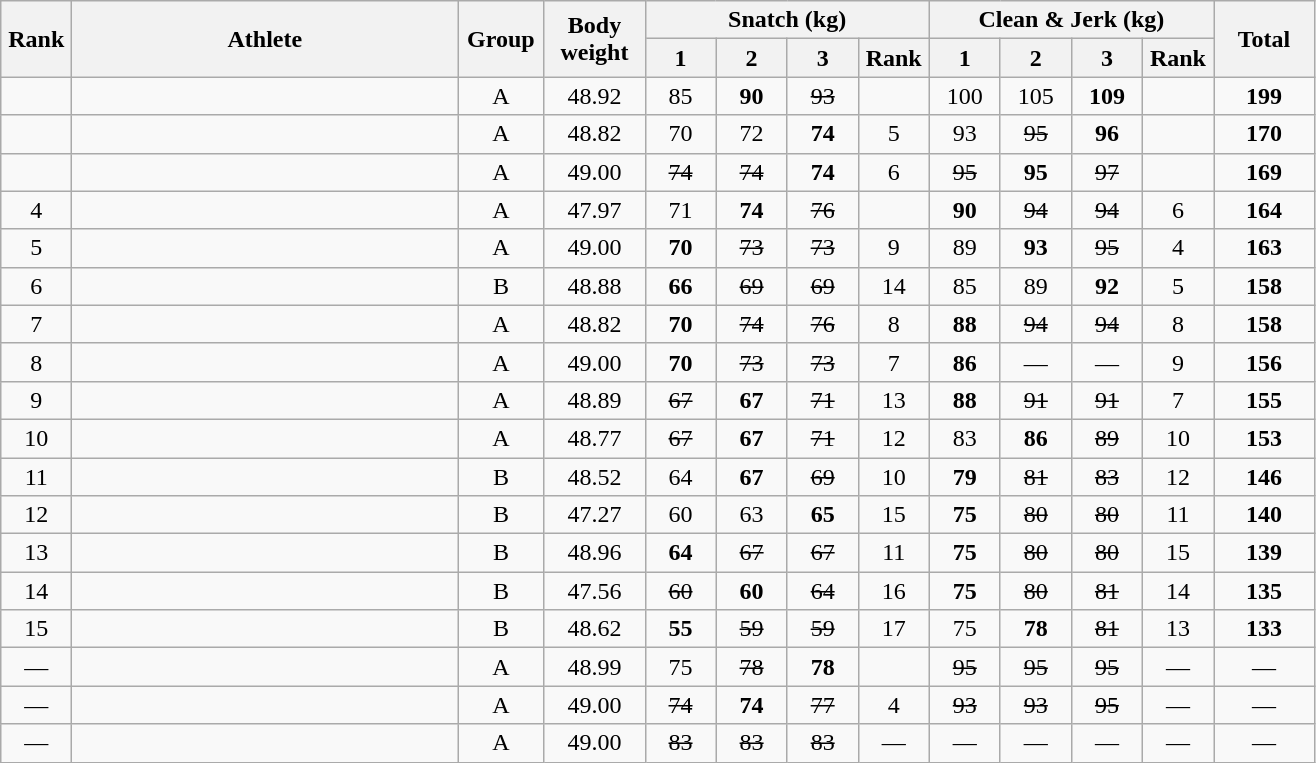<table class = "wikitable" style="text-align:center;">
<tr>
<th rowspan=2 width=40>Rank</th>
<th rowspan=2 width=250>Athlete</th>
<th rowspan=2 width=50>Group</th>
<th rowspan=2 width=60>Body weight</th>
<th colspan=4>Snatch (kg)</th>
<th colspan=4>Clean & Jerk (kg)</th>
<th rowspan=2 width=60>Total</th>
</tr>
<tr>
<th width=40>1</th>
<th width=40>2</th>
<th width=40>3</th>
<th width=40>Rank</th>
<th width=40>1</th>
<th width=40>2</th>
<th width=40>3</th>
<th width=40>Rank</th>
</tr>
<tr>
<td></td>
<td align=left></td>
<td>A</td>
<td>48.92</td>
<td>85</td>
<td><strong>90</strong></td>
<td><s>93</s></td>
<td></td>
<td>100</td>
<td>105</td>
<td><strong>109</strong></td>
<td></td>
<td><strong>199</strong></td>
</tr>
<tr>
<td></td>
<td align=left></td>
<td>A</td>
<td>48.82</td>
<td>70</td>
<td>72</td>
<td><strong>74</strong></td>
<td>5</td>
<td>93</td>
<td><s>95</s></td>
<td><strong>96</strong></td>
<td></td>
<td><strong>170</strong></td>
</tr>
<tr>
<td></td>
<td align=left></td>
<td>A</td>
<td>49.00</td>
<td><s>74</s></td>
<td><s>74</s></td>
<td><strong>74</strong></td>
<td>6</td>
<td><s>95</s></td>
<td><strong>95</strong></td>
<td><s>97</s></td>
<td></td>
<td><strong>169</strong></td>
</tr>
<tr>
<td>4</td>
<td align=left></td>
<td>A</td>
<td>47.97</td>
<td>71</td>
<td><strong>74</strong></td>
<td><s>76</s></td>
<td></td>
<td><strong>90</strong></td>
<td><s>94</s></td>
<td><s>94</s></td>
<td>6</td>
<td><strong>164</strong></td>
</tr>
<tr>
<td>5</td>
<td align=left></td>
<td>A</td>
<td>49.00</td>
<td><strong>70</strong></td>
<td><s>73</s></td>
<td><s>73</s></td>
<td>9</td>
<td>89</td>
<td><strong>93</strong></td>
<td><s>95</s></td>
<td>4</td>
<td><strong>163</strong></td>
</tr>
<tr>
<td>6</td>
<td align=left></td>
<td>B</td>
<td>48.88</td>
<td><strong>66</strong></td>
<td><s>69</s></td>
<td><s>69</s></td>
<td>14</td>
<td>85</td>
<td>89</td>
<td><strong>92</strong></td>
<td>5</td>
<td><strong>158</strong></td>
</tr>
<tr>
<td>7</td>
<td align=left></td>
<td>A</td>
<td>48.82</td>
<td><strong>70</strong></td>
<td><s>74</s></td>
<td><s>76</s></td>
<td>8</td>
<td><strong>88</strong></td>
<td><s>94</s></td>
<td><s>94</s></td>
<td>8</td>
<td><strong>158</strong></td>
</tr>
<tr>
<td>8</td>
<td align=left></td>
<td>A</td>
<td>49.00</td>
<td><strong>70</strong></td>
<td><s>73</s></td>
<td><s>73</s></td>
<td>7</td>
<td><strong>86</strong></td>
<td>—</td>
<td>—</td>
<td>9</td>
<td><strong>156</strong></td>
</tr>
<tr>
<td>9</td>
<td align=left></td>
<td>A</td>
<td>48.89</td>
<td><s>67</s></td>
<td><strong>67</strong></td>
<td><s>71</s></td>
<td>13</td>
<td><strong>88</strong></td>
<td><s>91</s></td>
<td><s>91</s></td>
<td>7</td>
<td><strong>155</strong></td>
</tr>
<tr>
<td>10</td>
<td align=left></td>
<td>A</td>
<td>48.77</td>
<td><s>67</s></td>
<td><strong>67</strong></td>
<td><s>71</s></td>
<td>12</td>
<td>83</td>
<td><strong>86</strong></td>
<td><s>89</s></td>
<td>10</td>
<td><strong>153</strong></td>
</tr>
<tr>
<td>11</td>
<td align=left></td>
<td>B</td>
<td>48.52</td>
<td>64</td>
<td><strong>67</strong></td>
<td><s>69</s></td>
<td>10</td>
<td><strong>79</strong></td>
<td><s>81</s></td>
<td><s>83</s></td>
<td>12</td>
<td><strong>146</strong></td>
</tr>
<tr>
<td>12</td>
<td align=left></td>
<td>B</td>
<td>47.27</td>
<td>60</td>
<td>63</td>
<td><strong>65</strong></td>
<td>15</td>
<td><strong>75</strong></td>
<td><s>80</s></td>
<td><s>80</s></td>
<td>11</td>
<td><strong>140</strong></td>
</tr>
<tr>
<td>13</td>
<td align=left></td>
<td>B</td>
<td>48.96</td>
<td><strong>64</strong></td>
<td><s>67</s></td>
<td><s>67</s></td>
<td>11</td>
<td><strong>75</strong></td>
<td><s>80</s></td>
<td><s>80</s></td>
<td>15</td>
<td><strong>139</strong></td>
</tr>
<tr>
<td>14</td>
<td align=left></td>
<td>B</td>
<td>47.56</td>
<td><s>60</s></td>
<td><strong>60</strong></td>
<td><s>64</s></td>
<td>16</td>
<td><strong>75</strong></td>
<td><s>80</s></td>
<td><s>81</s></td>
<td>14</td>
<td><strong>135</strong></td>
</tr>
<tr>
<td>15</td>
<td align=left></td>
<td>B</td>
<td>48.62</td>
<td><strong>55</strong></td>
<td><s>59</s></td>
<td><s>59</s></td>
<td>17</td>
<td>75</td>
<td><strong>78</strong></td>
<td><s>81</s></td>
<td>13</td>
<td><strong>133</strong></td>
</tr>
<tr>
<td>—</td>
<td align=left></td>
<td>A</td>
<td>48.99</td>
<td>75</td>
<td><s>78</s></td>
<td><strong>78</strong></td>
<td></td>
<td><s>95</s></td>
<td><s>95</s></td>
<td><s>95</s></td>
<td>—</td>
<td>—</td>
</tr>
<tr>
<td>—</td>
<td align=left></td>
<td>A</td>
<td>49.00</td>
<td><s>74</s></td>
<td><strong>74</strong></td>
<td><s>77</s></td>
<td>4</td>
<td><s>93</s></td>
<td><s>93</s></td>
<td><s>95</s></td>
<td>—</td>
<td>—</td>
</tr>
<tr>
<td>—</td>
<td align=left></td>
<td>A</td>
<td>49.00</td>
<td><s>83</s></td>
<td><s>83</s></td>
<td><s>83</s></td>
<td>—</td>
<td>—</td>
<td>—</td>
<td>—</td>
<td>—</td>
<td>—</td>
</tr>
</table>
